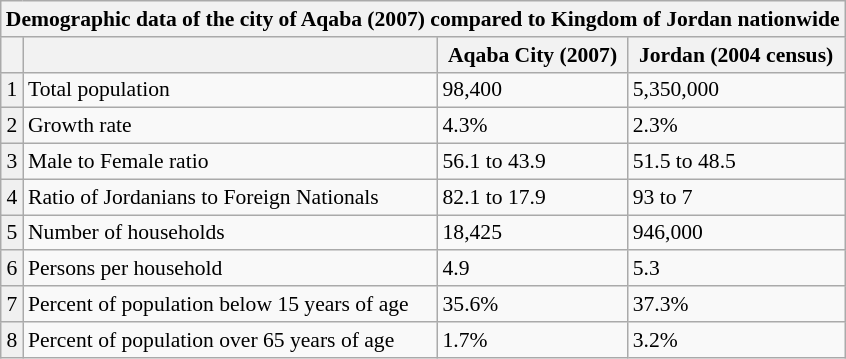<table class="wikitable" style=" font-size:90%">
<tr>
<th style="text-align:center;" colspan="11">Demographic data of the city of Aqaba (2007) compared to Kingdom of Jordan nationwide</th>
</tr>
<tr>
<th></th>
<th></th>
<th>Aqaba City (2007)</th>
<th>Jordan (2004 census)</th>
</tr>
<tr>
<td style="text-align:center; background:#f0f0f0;">1</td>
<td>Total population</td>
<td>98,400</td>
<td>5,350,000</td>
</tr>
<tr>
<td style="text-align:center; background:#f0f0f0;">2</td>
<td>Growth rate</td>
<td>4.3%</td>
<td>2.3%</td>
</tr>
<tr>
<td style="text-align:center; background:#f0f0f0;">3</td>
<td>Male to Female ratio</td>
<td>56.1 to 43.9</td>
<td>51.5 to 48.5</td>
</tr>
<tr>
<td style="text-align:center; background:#f0f0f0;">4</td>
<td>Ratio of Jordanians to Foreign Nationals</td>
<td>82.1 to 17.9</td>
<td>93 to 7</td>
</tr>
<tr>
<td style="text-align:center; background:#f0f0f0;">5</td>
<td>Number of households</td>
<td>18,425</td>
<td>946,000</td>
</tr>
<tr>
<td style="text-align:center; background:#f0f0f0;">6</td>
<td>Persons per household</td>
<td>4.9</td>
<td>5.3</td>
</tr>
<tr>
<td style="text-align:center; background:#f0f0f0;">7</td>
<td>Percent of population below 15 years of age</td>
<td>35.6%</td>
<td>37.3%</td>
</tr>
<tr>
<td style="text-align:center; background:#f0f0f0;">8</td>
<td>Percent of population over 65 years of age</td>
<td>1.7%</td>
<td>3.2%</td>
</tr>
</table>
